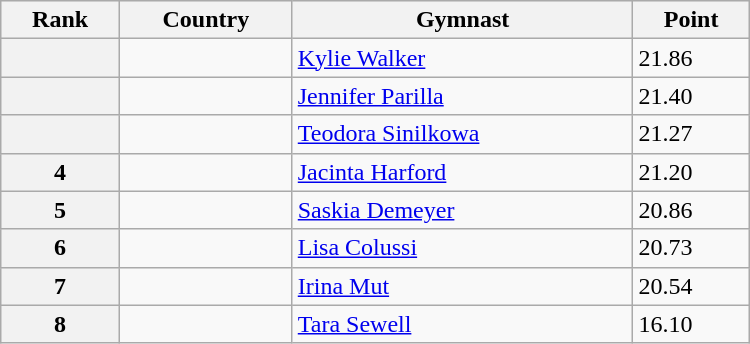<table class="wikitable" width=500>
<tr bgcolor="#efefef">
<th>Rank</th>
<th>Country</th>
<th>Gymnast</th>
<th>Point</th>
</tr>
<tr>
<th></th>
<td></td>
<td><a href='#'>Kylie Walker</a></td>
<td>21.86</td>
</tr>
<tr>
<th></th>
<td></td>
<td><a href='#'>Jennifer Parilla</a></td>
<td>21.40</td>
</tr>
<tr>
<th></th>
<td></td>
<td><a href='#'>Teodora Sinilkowa</a></td>
<td>21.27</td>
</tr>
<tr>
<th>4</th>
<td></td>
<td><a href='#'>Jacinta Harford</a></td>
<td>21.20</td>
</tr>
<tr>
<th>5</th>
<td></td>
<td><a href='#'>Saskia Demeyer</a></td>
<td>20.86</td>
</tr>
<tr>
<th>6</th>
<td></td>
<td><a href='#'>Lisa Colussi</a></td>
<td>20.73</td>
</tr>
<tr>
<th>7</th>
<td></td>
<td><a href='#'>Irina Mut</a></td>
<td>20.54</td>
</tr>
<tr>
<th>8</th>
<td></td>
<td><a href='#'>Tara Sewell</a></td>
<td>16.10</td>
</tr>
</table>
